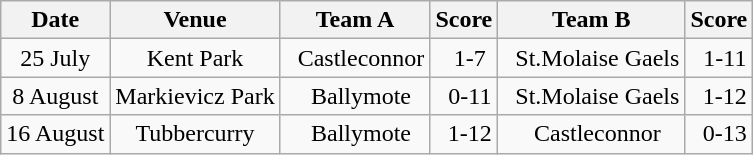<table class="wikitable">
<tr>
<th>Date</th>
<th>Venue</th>
<th>Team A</th>
<th>Score</th>
<th>Team B</th>
<th>Score</th>
</tr>
<tr align="center">
<td>25 July</td>
<td>Kent Park</td>
<td>  Castleconnor</td>
<td>  1-7</td>
<td>  St.Molaise Gaels</td>
<td>  1-11</td>
</tr>
<tr align="center">
<td>8 August</td>
<td>Markievicz Park</td>
<td>  Ballymote</td>
<td>  0-11</td>
<td>  St.Molaise Gaels</td>
<td>  1-12</td>
</tr>
<tr align="center">
<td>16 August</td>
<td>Tubbercurry</td>
<td>  Ballymote</td>
<td>  1-12</td>
<td>  Castleconnor</td>
<td>  0-13</td>
</tr>
</table>
